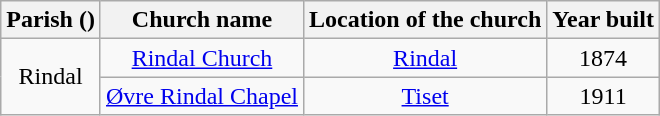<table class="wikitable" style="text-align:center">
<tr>
<th>Parish ()</th>
<th>Church name</th>
<th>Location of the church</th>
<th>Year built</th>
</tr>
<tr>
<td rowspan="2">Rindal</td>
<td><a href='#'>Rindal Church</a></td>
<td><a href='#'>Rindal</a></td>
<td>1874</td>
</tr>
<tr>
<td><a href='#'>Øvre Rindal Chapel</a></td>
<td><a href='#'>Tiset</a></td>
<td>1911</td>
</tr>
</table>
